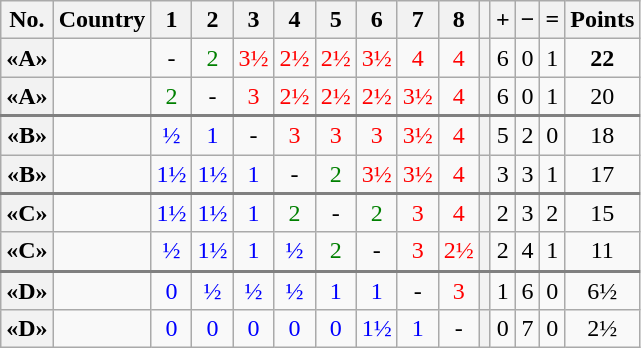<table class="wikitable" style="text-align:center">
<tr>
<th>No.</th>
<th>Country</th>
<th>1</th>
<th>2</th>
<th>3</th>
<th>4</th>
<th>5</th>
<th>6</th>
<th>7</th>
<th>8</th>
<th></th>
<th>+</th>
<th>−</th>
<th>=</th>
<th>Points</th>
</tr>
<tr>
<th>«A»</th>
<td style="text-align: left"></td>
<td>-</td>
<td style="color:green;">2</td>
<td style="color:red;">3½</td>
<td style="color:red;">2½</td>
<td style="color:red;">2½</td>
<td style="color:red;">3½</td>
<td style="color:red;">4</td>
<td style="color:red;">4</td>
<th></th>
<td>6</td>
<td>0</td>
<td>1</td>
<td><strong>22 </strong></td>
</tr>
<tr>
<th>«A»</th>
<td style="text-align: left"></td>
<td style="color:green;">2</td>
<td>-</td>
<td style="color:red;">3</td>
<td style="color:red;">2½</td>
<td style="color:red;">2½</td>
<td style="color:red;">2½</td>
<td style="color:red;">3½</td>
<td style="color:red;">4</td>
<th></th>
<td>6</td>
<td>0</td>
<td>1</td>
<td>20</td>
</tr>
<tr style="border-top:2px solid grey;">
<th>«B»</th>
<td style="text-align: left"></td>
<td style="color:blue;">½</td>
<td style="color:blue;">1</td>
<td>-</td>
<td style="color:red;">3</td>
<td style="color:red;">3</td>
<td style="color:red;">3</td>
<td style="color:red;">3½</td>
<td style="color:red;">4</td>
<th></th>
<td>5</td>
<td>2</td>
<td>0</td>
<td>18</td>
</tr>
<tr>
<th>«B»</th>
<td style="text-align: left"></td>
<td style="color:blue;">1½</td>
<td style="color:blue;">1½</td>
<td style="color:blue;">1</td>
<td>-</td>
<td style="color:green;">2</td>
<td style="color:red;">3½</td>
<td style="color:red;">3½</td>
<td style="color:red;">4</td>
<th></th>
<td>3</td>
<td>3</td>
<td>1</td>
<td>17</td>
</tr>
<tr style="border-top:2px solid grey;">
<th>«C»</th>
<td style="text-align: left"></td>
<td style="color:blue;">1½</td>
<td style="color:blue;">1½</td>
<td style="color:blue;">1</td>
<td style="color:green;">2</td>
<td>-</td>
<td style="color:green;">2</td>
<td style="color:red;">3</td>
<td style="color:red;">4</td>
<th></th>
<td>2</td>
<td>3</td>
<td>2</td>
<td>15</td>
</tr>
<tr>
<th>«C»</th>
<td style="text-align: left"></td>
<td style="color:blue;">½</td>
<td style="color:blue;">1½</td>
<td style="color:blue;">1</td>
<td style="color:blue;">½</td>
<td style="color:green;">2</td>
<td>-</td>
<td style="color:red;">3</td>
<td style="color:red;">2½</td>
<th></th>
<td>2</td>
<td>4</td>
<td>1</td>
<td>11</td>
</tr>
<tr style="border-top:2px solid grey;">
<th>«D»</th>
<td style="text-align: left"></td>
<td style="color:blue;">0</td>
<td style="color:blue;">½</td>
<td style="color:blue;">½</td>
<td style="color:blue;">½</td>
<td style="color:blue;">1</td>
<td style="color:blue;">1</td>
<td>-</td>
<td style="color:red;">3</td>
<th></th>
<td>1</td>
<td>6</td>
<td>0</td>
<td>6½</td>
</tr>
<tr>
<th>«D»</th>
<td style="text-align: left"></td>
<td style="color:blue;">0</td>
<td style="color:blue;">0</td>
<td style="color:blue;">0</td>
<td style="color:blue;">0</td>
<td style="color:blue;">0</td>
<td style="color:blue;">1½</td>
<td style="color:blue;">1</td>
<td>-</td>
<th></th>
<td>0</td>
<td>7</td>
<td>0</td>
<td>2½</td>
</tr>
</table>
